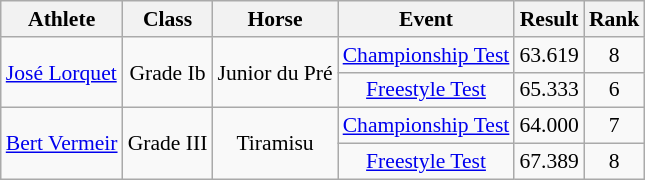<table class=wikitable style="font-size:90%">
<tr>
<th>Athlete</th>
<th>Class</th>
<th>Horse</th>
<th>Event</th>
<th>Result</th>
<th>Rank</th>
</tr>
<tr>
<td rowspan="2"><a href='#'>José Lorquet</a></td>
<td rowspan="2" align="center">Grade Ib</td>
<td rowspan="2" align="center">Junior du Pré</td>
<td align="center"><a href='#'>Championship Test</a></td>
<td align="center">63.619</td>
<td align="center">8</td>
</tr>
<tr>
<td align="center"><a href='#'>Freestyle Test</a></td>
<td align="center">65.333</td>
<td align="center">6</td>
</tr>
<tr>
<td rowspan="2"><a href='#'>Bert Vermeir</a></td>
<td rowspan="2" align="center">Grade III</td>
<td rowspan="2" align="center">Tiramisu</td>
<td align="center"><a href='#'>Championship Test</a></td>
<td align="center">64.000</td>
<td align="center">7</td>
</tr>
<tr>
<td align="center"><a href='#'>Freestyle Test</a></td>
<td align="center">67.389</td>
<td align="center">8</td>
</tr>
</table>
